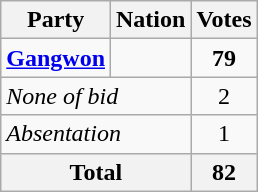<table class="wikitable">
<tr>
<th>Party</th>
<th>Nation</th>
<th>Votes</th>
</tr>
<tr>
<td><strong><a href='#'>Gangwon</a></strong></td>
<td><strong></strong></td>
<td align=center><strong>79</strong></td>
</tr>
<tr>
<td colspan=2><em>None of bid</em></td>
<td align=center>2</td>
</tr>
<tr>
<td colspan=2><em>Absentation</em></td>
<td align=center>1</td>
</tr>
<tr>
<th colspan=2>Total</th>
<th align=center>82</th>
</tr>
</table>
